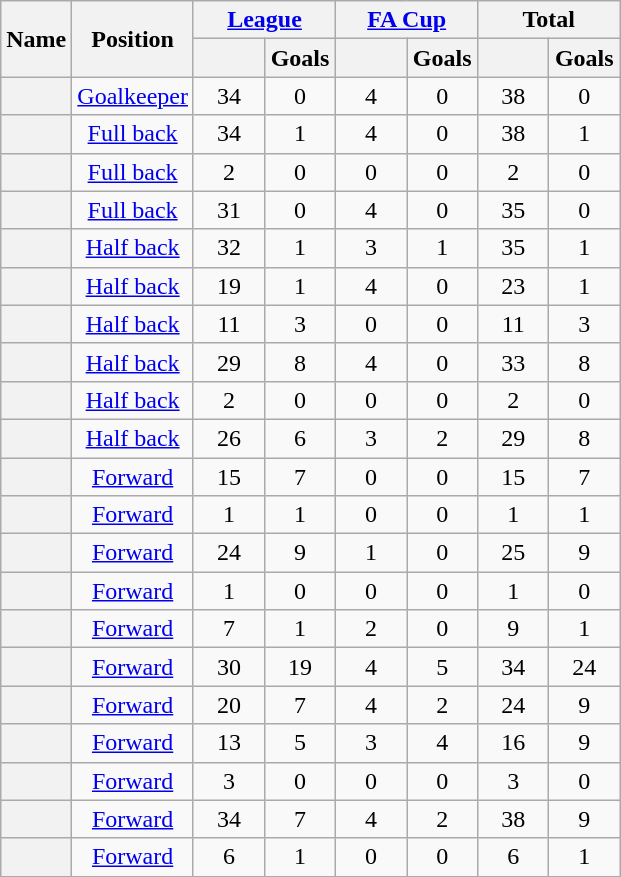<table class="wikitable sortable plainrowheaders" style=text-align:center>
<tr class="unsortable">
<th scope=col rowspan=2>Name</th>
<th scope=col rowspan=2>Position</th>
<th scope=col colspan=2><a href='#'>League</a></th>
<th scope=col colspan=2><a href='#'>FA Cup</a></th>
<th scope=col colspan=2>Total</th>
</tr>
<tr>
<th width=40 scope=col></th>
<th width=40 scope=col>Goals</th>
<th width=40 scope=col></th>
<th width=40 scope=col>Goals</th>
<th width=40 scope=col></th>
<th width=40 scope=col>Goals</th>
</tr>
<tr>
<th scope=row></th>
<td data-sort-value="1"><a href='#'>Goalkeeper</a></td>
<td>34</td>
<td>0</td>
<td>4</td>
<td>0</td>
<td>38</td>
<td>0</td>
</tr>
<tr>
<th scope=row></th>
<td data-sort-value="2"><a href='#'>Full back</a></td>
<td>34</td>
<td>1</td>
<td>4</td>
<td>0</td>
<td>38</td>
<td>1</td>
</tr>
<tr>
<th scope=row></th>
<td data-sort-value="2"><a href='#'>Full back</a></td>
<td>2</td>
<td>0</td>
<td>0</td>
<td>0</td>
<td>2</td>
<td>0</td>
</tr>
<tr>
<th scope=row></th>
<td data-sort-value="2"><a href='#'>Full back</a></td>
<td>31</td>
<td>0</td>
<td>4</td>
<td>0</td>
<td>35</td>
<td>0</td>
</tr>
<tr>
<th scope=row></th>
<td data-sort-value="3"><a href='#'>Half back</a></td>
<td>32</td>
<td>1</td>
<td>3</td>
<td>1</td>
<td>35</td>
<td>1</td>
</tr>
<tr>
<th scope=row></th>
<td data-sort-value="3"><a href='#'>Half back</a></td>
<td>19</td>
<td>1</td>
<td>4</td>
<td>0</td>
<td>23</td>
<td>1</td>
</tr>
<tr>
<th scope=row></th>
<td data-sort-value="3"><a href='#'>Half back</a></td>
<td>11</td>
<td>3</td>
<td>0</td>
<td>0</td>
<td>11</td>
<td>3</td>
</tr>
<tr>
<th scope=row></th>
<td data-sort-value="3"><a href='#'>Half back</a></td>
<td>29</td>
<td>8</td>
<td>4</td>
<td>0</td>
<td>33</td>
<td>8</td>
</tr>
<tr>
<th scope=row></th>
<td data-sort-value="3"><a href='#'>Half back</a></td>
<td>2</td>
<td>0</td>
<td>0</td>
<td>0</td>
<td>2</td>
<td>0</td>
</tr>
<tr>
<th scope=row></th>
<td data-sort-value="3"><a href='#'>Half back</a></td>
<td>26</td>
<td>6</td>
<td>3</td>
<td>2</td>
<td>29</td>
<td>8</td>
</tr>
<tr>
<th scope=row></th>
<td data-sort-value="4"><a href='#'>Forward</a></td>
<td>15</td>
<td>7</td>
<td>0</td>
<td>0</td>
<td>15</td>
<td>7</td>
</tr>
<tr>
<th scope=row></th>
<td data-sort-value="4"><a href='#'>Forward</a></td>
<td>1</td>
<td>1</td>
<td>0</td>
<td>0</td>
<td>1</td>
<td>1</td>
</tr>
<tr>
<th scope=row></th>
<td data-sort-value="4"><a href='#'>Forward</a></td>
<td>24</td>
<td>9</td>
<td>1</td>
<td>0</td>
<td>25</td>
<td>9</td>
</tr>
<tr>
<th scope=row></th>
<td data-sort-value="4"><a href='#'>Forward</a></td>
<td>1</td>
<td>0</td>
<td>0</td>
<td>0</td>
<td>1</td>
<td>0</td>
</tr>
<tr>
<th scope=row></th>
<td data-sort-value="4"><a href='#'>Forward</a></td>
<td>7</td>
<td>1</td>
<td>2</td>
<td>0</td>
<td>9</td>
<td>1</td>
</tr>
<tr>
<th scope=row></th>
<td data-sort-value="4"><a href='#'>Forward</a></td>
<td>30</td>
<td>19</td>
<td>4</td>
<td>5</td>
<td>34</td>
<td>24</td>
</tr>
<tr>
<th scope=row></th>
<td data-sort-value="4"><a href='#'>Forward</a></td>
<td>20</td>
<td>7</td>
<td>4</td>
<td>2</td>
<td>24</td>
<td>9</td>
</tr>
<tr>
<th scope=row></th>
<td data-sort-value="4"><a href='#'>Forward</a></td>
<td>13</td>
<td>5</td>
<td>3</td>
<td>4</td>
<td>16</td>
<td>9</td>
</tr>
<tr>
<th scope=row></th>
<td data-sort-value="4"><a href='#'>Forward</a></td>
<td>3</td>
<td>0</td>
<td>0</td>
<td>0</td>
<td>3</td>
<td>0</td>
</tr>
<tr>
<th scope=row></th>
<td data-sort-value="4"><a href='#'>Forward</a></td>
<td>34</td>
<td>7</td>
<td>4</td>
<td>2</td>
<td>38</td>
<td>9</td>
</tr>
<tr>
<th scope=row></th>
<td data-sort-value="4"><a href='#'>Forward</a></td>
<td>6</td>
<td>1</td>
<td>0</td>
<td>0</td>
<td>6</td>
<td>1</td>
</tr>
</table>
